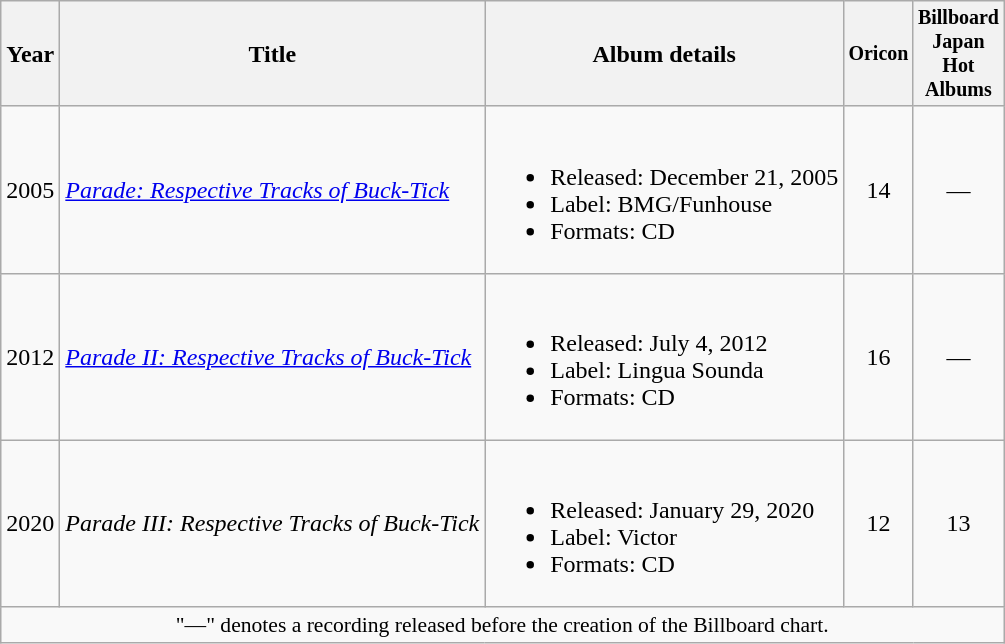<table class="wikitable">
<tr>
<th>Year</th>
<th>Title</th>
<th>Album details</th>
<th style="font-size:smaller;" width="30">Oricon</th>
<th style="font-size:smaller;" width="30">Billboard Japan<br>Hot Albums</th>
</tr>
<tr>
<td>2005</td>
<td><em><a href='#'>Parade: Respective Tracks of Buck-Tick</a></em></td>
<td><br><ul><li>Released: December 21, 2005</li><li>Label: BMG/Funhouse</li><li>Formats: CD</li></ul></td>
<td style="text-align:center">14</td>
<td style="text-align:center">—</td>
</tr>
<tr>
<td>2012</td>
<td><em><a href='#'>Parade II: Respective Tracks of Buck-Tick</a></em></td>
<td><br><ul><li>Released: July 4, 2012</li><li>Label: Lingua Sounda</li><li>Formats: CD</li></ul></td>
<td style="text-align:center">16</td>
<td style="text-align:center">—</td>
</tr>
<tr>
<td>2020</td>
<td><em>Parade III: Respective Tracks of Buck-Tick</em></td>
<td><br><ul><li>Released: January 29, 2020</li><li>Label: Victor</li><li>Formats: CD</li></ul></td>
<td style="text-align:center">12</td>
<td style="text-align:center">13</td>
</tr>
<tr>
<td align="center" colspan="5" style="font-size:90%">"—" denotes a recording released before the creation of the Billboard chart.</td>
</tr>
</table>
